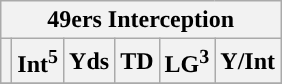<table class="wikitable">
<tr>
<th colspan=6>49ers Interception</th>
</tr>
<tr>
<th></th>
<th>Int<sup>5</sup></th>
<th>Yds</th>
<th>TD</th>
<th>LG<sup>3</sup></th>
<th>Y/Int</th>
</tr>
<tr>
</tr>
</table>
